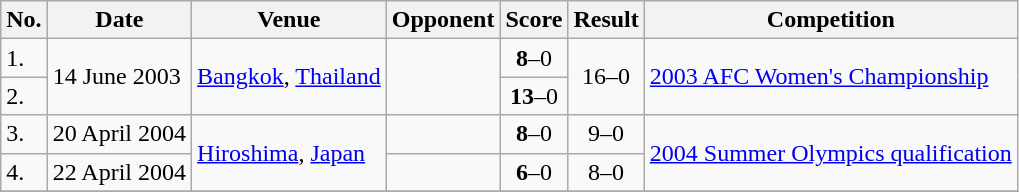<table class="wikitable">
<tr>
<th>No.</th>
<th>Date</th>
<th>Venue</th>
<th>Opponent</th>
<th>Score</th>
<th>Result</th>
<th>Competition</th>
</tr>
<tr>
<td>1.</td>
<td rowspan=2>14 June 2003</td>
<td rowspan=2><a href='#'>Bangkok</a>, <a href='#'>Thailand</a></td>
<td rowspan=2></td>
<td align=center><strong>8</strong>–0</td>
<td rowspan=2 align=center>16–0</td>
<td rowspan=2><a href='#'>2003 AFC Women's Championship</a></td>
</tr>
<tr>
<td>2.</td>
<td align=center><strong>13</strong>–0</td>
</tr>
<tr>
<td>3.</td>
<td>20 April 2004</td>
<td rowspan=2><a href='#'>Hiroshima</a>, <a href='#'>Japan</a></td>
<td></td>
<td align=center><strong>8</strong>–0</td>
<td align=center>9–0</td>
<td rowspan=2><a href='#'>2004 Summer Olympics qualification</a></td>
</tr>
<tr>
<td>4.</td>
<td>22 April 2004</td>
<td></td>
<td align=center><strong>6</strong>–0</td>
<td align=center>8–0</td>
</tr>
<tr>
</tr>
</table>
